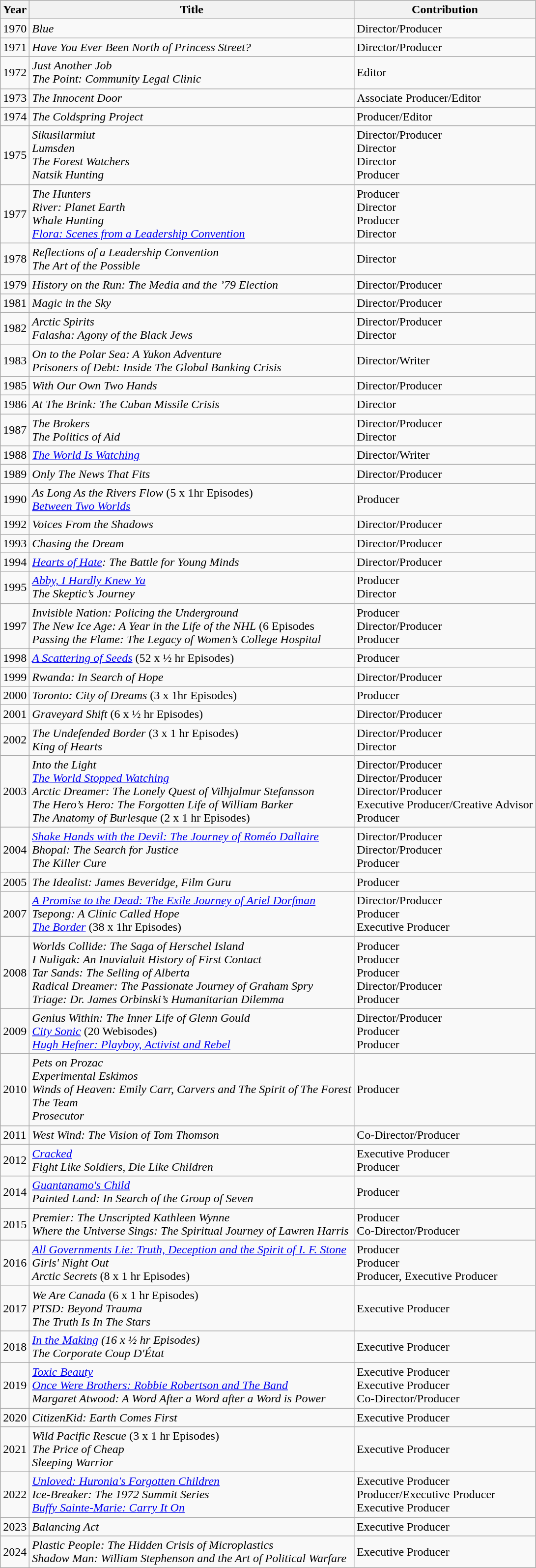<table class="wikitable sortable">
<tr>
<th>Year</th>
<th>Title</th>
<th>Contribution</th>
</tr>
<tr>
<td>1970</td>
<td><em>Blue</em></td>
<td>Director/Producer</td>
</tr>
<tr>
<td>1971</td>
<td><em>Have You Ever Been North of Princess Street?</em></td>
<td>Director/Producer</td>
</tr>
<tr>
<td>1972</td>
<td><em>Just Another Job</em><br><em>The Point: Community Legal Clinic</em></td>
<td>Editor</td>
</tr>
<tr>
<td>1973</td>
<td><em>The Innocent Door</em></td>
<td>Associate Producer/Editor</td>
</tr>
<tr>
<td>1974</td>
<td><em>The Coldspring Project</em></td>
<td>Producer/Editor</td>
</tr>
<tr>
<td>1975</td>
<td><em>Sikusilarmiut</em><br><em>Lumsden</em><br><em>The Forest Watchers</em><br><em>Natsik Hunting</em></td>
<td>Director/Producer<br>Director<br>Director<br>Producer</td>
</tr>
<tr>
<td>1977</td>
<td><em>The Hunters</em><br><em>River: Planet Earth</em><br><em>Whale Hunting</em><br><em><a href='#'>Flora: Scenes from a Leadership Convention</a></em></td>
<td>Producer<br>Director<br>Producer<br>Director</td>
</tr>
<tr>
<td>1978</td>
<td><em>Reflections of a Leadership Convention</em><br><em>The Art of the Possible</em></td>
<td>Director</td>
</tr>
<tr>
<td>1979</td>
<td><em>History on the Run: The Media and the ’79 Election</em></td>
<td>Director/Producer</td>
</tr>
<tr>
<td>1981</td>
<td><em>Magic in the Sky</em></td>
<td>Director/Producer</td>
</tr>
<tr>
<td>1982</td>
<td><em>Arctic Spirits</em><br><em>Falasha: Agony of the Black Jews</em></td>
<td>Director/Producer<br> Director</td>
</tr>
<tr>
<td>1983</td>
<td><em>On to the Polar Sea: A Yukon Adventure</em><br><em>Prisoners of Debt: Inside The Global Banking Crisis</em></td>
<td>Director/Writer</td>
</tr>
<tr>
<td>1985</td>
<td><em>With Our Own Two Hands</em></td>
<td>Director/Producer</td>
</tr>
<tr>
<td>1986</td>
<td><em>At The Brink: The Cuban Missile Crisis</em></td>
<td>Director</td>
</tr>
<tr>
<td>1987</td>
<td><em>The Brokers</em><br><em>The Politics of Aid</em></td>
<td>Director/Producer<br>Director</td>
</tr>
<tr>
<td>1988</td>
<td><em><a href='#'>The World Is Watching</a></em></td>
<td>Director/Writer</td>
</tr>
<tr>
<td>1989</td>
<td><em>Only The News That Fits</em></td>
<td>Director/Producer</td>
</tr>
<tr>
<td>1990</td>
<td><em>As Long As the Rivers Flow</em> (5 x 1hr Episodes)<br><em><a href='#'>Between Two Worlds</a></em></td>
<td>Producer</td>
</tr>
<tr>
<td>1992</td>
<td><em>Voices From the Shadows</em></td>
<td>Director/Producer</td>
</tr>
<tr>
<td>1993</td>
<td><em>Chasing the Dream</em></td>
<td>Director/Producer</td>
</tr>
<tr>
<td>1994</td>
<td><em><a href='#'>Hearts of Hate</a>: The Battle for Young Minds</em></td>
<td>Director/Producer</td>
</tr>
<tr>
<td>1995</td>
<td><em><a href='#'>Abby, I Hardly Knew Ya</a></em><br><em>The Skeptic’s Journey</em></td>
<td>Producer<br>Director</td>
</tr>
<tr>
<td>1997</td>
<td><em>Invisible Nation: Policing the Underground</em><br><em>The New Ice Age: A Year in the Life of the NHL</em> (6 Episodes<br><em>Passing the Flame: The Legacy of Women’s College Hospital</em></td>
<td>Producer<br>Director/Producer<br>Producer</td>
</tr>
<tr>
<td>1998</td>
<td><em><a href='#'>A Scattering of Seeds</a></em> (52 x ½ hr Episodes)</td>
<td>Producer</td>
</tr>
<tr>
<td>1999</td>
<td><em>Rwanda: In Search of Hope</em></td>
<td>Director/Producer</td>
</tr>
<tr>
<td>2000</td>
<td><em>Toronto: City of Dreams</em> (3 x 1hr Episodes)</td>
<td>Producer</td>
</tr>
<tr>
<td>2001</td>
<td><em>Graveyard Shift</em> (6 x ½ hr Episodes)</td>
<td>Director/Producer</td>
</tr>
<tr>
<td>2002</td>
<td><em>The Undefended Border</em> (3 x 1 hr Episodes)<br><em>King of Hearts</em></td>
<td>Director/Producer<br>Director</td>
</tr>
<tr>
<td>2003</td>
<td><em>Into the Light</em><br><em><a href='#'>The World Stopped Watching</a></em><br><em>Arctic Dreamer: The Lonely Quest of Vilhjalmur Stefansson</em><br><em>The Hero’s Hero: The Forgotten Life of William Barker</em><br><em>The Anatomy of Burlesque</em> (2 x 1 hr Episodes)</td>
<td>Director/Producer<br>Director/Producer<br>Director/Producer<br>Executive Producer/Creative Advisor<br>Producer</td>
</tr>
<tr>
<td>2004</td>
<td><em><a href='#'>Shake Hands with the Devil: The Journey of Roméo Dallaire</a></em><br><em>Bhopal: The Search for Justice</em><br><em>The Killer Cure</em></td>
<td>Director/Producer<br> Director/Producer<br>Producer</td>
</tr>
<tr>
<td>2005</td>
<td><em>The Idealist: James Beveridge, Film Guru</em></td>
<td>Producer</td>
</tr>
<tr>
<td>2007</td>
<td><em><a href='#'>A Promise to the Dead: The Exile Journey of Ariel Dorfman</a></em><br><em>Tsepong: A Clinic Called Hope</em><br><em><a href='#'>The Border</a></em> (38 x 1hr Episodes)</td>
<td>Director/Producer<br>Producer<br>Executive Producer</td>
</tr>
<tr>
<td>2008</td>
<td><em>Worlds Collide: The Saga of Herschel Island</em><br><em>I Nuligak: An Inuvialuit History of First Contact</em><br><em>Tar Sands: The Selling of Alberta</em><br><em>Radical Dreamer: The Passionate Journey of Graham Spry</em><br><em>Triage: Dr. James Orbinski’s Humanitarian Dilemma</em></td>
<td>Producer<br>Producer<br>Producer<br>Director/Producer<br>Producer</td>
</tr>
<tr>
<td>2009</td>
<td><em>Genius Within:  The Inner Life of Glenn Gould</em><br><em><a href='#'>City Sonic</a></em> (20 Webisodes)<br><em><a href='#'>Hugh Hefner: Playboy, Activist and Rebel</a></em></td>
<td>Director/Producer<br>Producer<br>Producer</td>
</tr>
<tr>
<td>2010</td>
<td><em>Pets on Prozac</em><br><em>Experimental Eskimos</em><br><em>Winds of Heaven: Emily Carr, Carvers and The Spirit of The Forest</em><br><em>The Team</em><br><em>Prosecutor</em></td>
<td>Producer</td>
</tr>
<tr>
<td>2011</td>
<td><em>West Wind: The Vision of Tom Thomson</em></td>
<td>Co-Director/Producer</td>
</tr>
<tr>
<td>2012</td>
<td><em><a href='#'>Cracked</a></em><br><em>Fight Like Soldiers, Die Like Children</em></td>
<td>Executive Producer<br>Producer</td>
</tr>
<tr>
<td>2014</td>
<td><em><a href='#'>Guantanamo's Child</a></em><br><em>Painted Land: In Search of the Group of Seven</em></td>
<td>Producer</td>
</tr>
<tr>
<td>2015</td>
<td><em>Premier: The Unscripted Kathleen Wynne</em><br><em>Where the Universe Sings: The Spiritual Journey of Lawren Harris</em></td>
<td>Producer<br>Co-Director/Producer</td>
</tr>
<tr>
<td>2016</td>
<td><em><a href='#'>All Governments Lie: Truth, Deception and the Spirit of I. F. Stone</a></em><br><em>Girls' Night Out</em><br><em>Arctic Secrets</em> (8 x 1 hr Episodes)</td>
<td>Producer<br>Producer<br>Producer, Executive Producer</td>
</tr>
<tr>
<td>2017</td>
<td><em>We Are Canada</em> (6 x 1 hr Episodes)<br><em>PTSD: Beyond Trauma</em><br><em>The Truth Is In The Stars</em></td>
<td>Executive Producer</td>
</tr>
<tr>
<td>2018</td>
<td><em><a href='#'>In the Making</a> (16 x ½ hr Episodes)</em><br><em>The Corporate Coup D'État</em></td>
<td>Executive Producer</td>
</tr>
<tr>
<td>2019</td>
<td><em><a href='#'>Toxic Beauty</a></em><br><em><a href='#'>Once Were Brothers: Robbie Robertson and The Band</a></em><br><em>Margaret Atwood: A Word After a Word after a Word is Power</em></td>
<td>Executive Producer<br>Executive Producer<br>Co-Director/Producer</td>
</tr>
<tr>
<td>2020</td>
<td><em>CitizenKid: Earth Comes First</em></td>
<td>Executive Producer</td>
</tr>
<tr>
<td>2021</td>
<td><em>Wild Pacific Rescue</em> (3 x 1 hr Episodes)<br><em>The Price of Cheap</em><br><em>Sleeping Warrior</em></td>
<td>Executive Producer</td>
</tr>
<tr>
<td>2022</td>
<td><em><a href='#'>Unloved: Huronia's Forgotten Children</a></em><br><em>Ice-Breaker: The 1972 Summit Series</em><br><em><a href='#'>Buffy Sainte-Marie: Carry It On</a></em></td>
<td>Executive Producer<br>Producer/Executive Producer<br>Executive Producer</td>
</tr>
<tr>
<td>2023</td>
<td><em>Balancing Act</em></td>
<td>Executive Producer</td>
</tr>
<tr>
<td>2024</td>
<td><em>Plastic People: The Hidden Crisis of Microplastics</em><br><em>Shadow Man: William Stephenson and the Art of Political Warfare</em></td>
<td>Executive Producer</td>
</tr>
</table>
